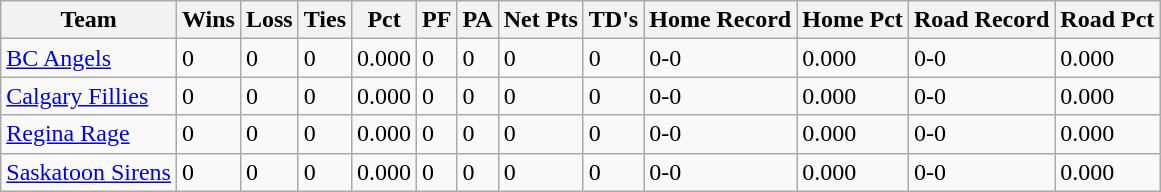<table class="wikitable">
<tr>
<th>Team</th>
<th>Wins</th>
<th>Loss</th>
<th>Ties</th>
<th>Pct</th>
<th>PF</th>
<th>PA</th>
<th>Net Pts</th>
<th>TD's</th>
<th>Home Record</th>
<th>Home Pct</th>
<th>Road Record</th>
<th>Road Pct</th>
</tr>
<tr>
<td><a href='#'>BC Angels</a></td>
<td>0</td>
<td>0</td>
<td>0</td>
<td>0.000</td>
<td>0</td>
<td>0</td>
<td>0</td>
<td>0</td>
<td>0-0</td>
<td>0.000</td>
<td>0-0</td>
<td>0.000</td>
</tr>
<tr>
<td><a href='#'>Calgary Fillies</a></td>
<td>0</td>
<td>0</td>
<td>0</td>
<td>0.000</td>
<td>0</td>
<td>0</td>
<td>0</td>
<td>0</td>
<td>0-0</td>
<td>0.000</td>
<td>0-0</td>
<td>0.000</td>
</tr>
<tr>
<td><a href='#'>Regina Rage</a></td>
<td>0</td>
<td>0</td>
<td>0</td>
<td>0.000</td>
<td>0</td>
<td>0</td>
<td>0</td>
<td>0</td>
<td>0-0</td>
<td>0.000</td>
<td>0-0</td>
<td>0.000</td>
</tr>
<tr>
<td><a href='#'>Saskatoon Sirens</a></td>
<td>0</td>
<td>0</td>
<td>0</td>
<td>0.000</td>
<td>0</td>
<td>0</td>
<td>0</td>
<td>0</td>
<td>0-0</td>
<td>0.000</td>
<td>0-0</td>
<td>0.000</td>
</tr>
</table>
